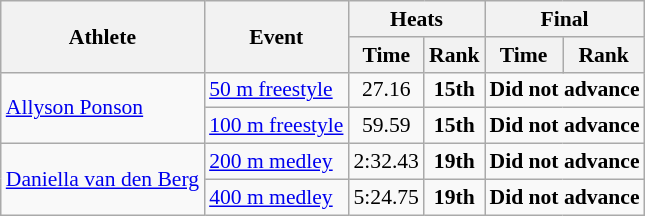<table class=wikitable style="font-size:90%">
<tr>
<th rowspan="2">Athlete</th>
<th rowspan="2">Event</th>
<th colspan="2">Heats</th>
<th colspan="2">Final</th>
</tr>
<tr>
<th>Time</th>
<th>Rank</th>
<th>Time</th>
<th>Rank</th>
</tr>
<tr>
<td rowspan="2"><a href='#'>Allyson Ponson</a></td>
<td><a href='#'>50 m freestyle</a></td>
<td align=center>27.16</td>
<td align=center><strong>15th</strong></td>
<td align="center" colspan="2"><strong>Did not advance</strong></td>
</tr>
<tr>
<td><a href='#'>100 m freestyle</a></td>
<td align=center>59.59</td>
<td align=center><strong>15th</strong></td>
<td align="center" colspan="2"><strong>Did not advance</strong></td>
</tr>
<tr>
<td rowspan="2"><a href='#'>Daniella van den Berg</a></td>
<td><a href='#'>200 m medley</a></td>
<td align=center>2:32.43</td>
<td align=center><strong>19th</strong></td>
<td align="center" colspan="2"><strong>Did not advance</strong></td>
</tr>
<tr>
<td><a href='#'>400 m medley</a></td>
<td align=center>5:24.75</td>
<td align=center><strong>19th</strong></td>
<td align="center" colspan="2"><strong>Did not advance</strong></td>
</tr>
</table>
